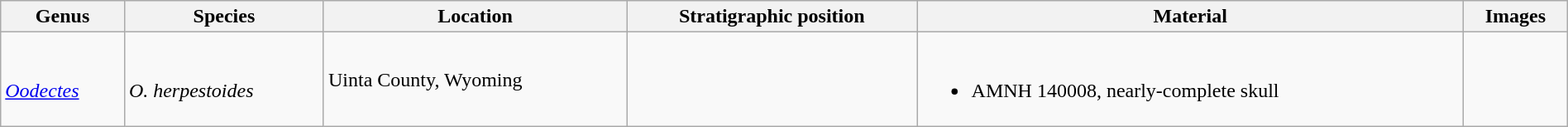<table class="wikitable sortable"  style="margin:auto; width:100%;">
<tr>
<th>Genus</th>
<th>Species</th>
<th>Location</th>
<th>Stratigraphic position</th>
<th>Material</th>
<th>Images</th>
</tr>
<tr>
<td rowspan=1><br><em><a href='#'>Oodectes</a></em></td>
<td><br><em>O. herpestoides</em></td>
<td>Uinta County, Wyoming</td>
<td></td>
<td><br><ul><li>AMNH 140008, nearly-complete skull</li></ul></td>
<td></td>
</tr>
</table>
